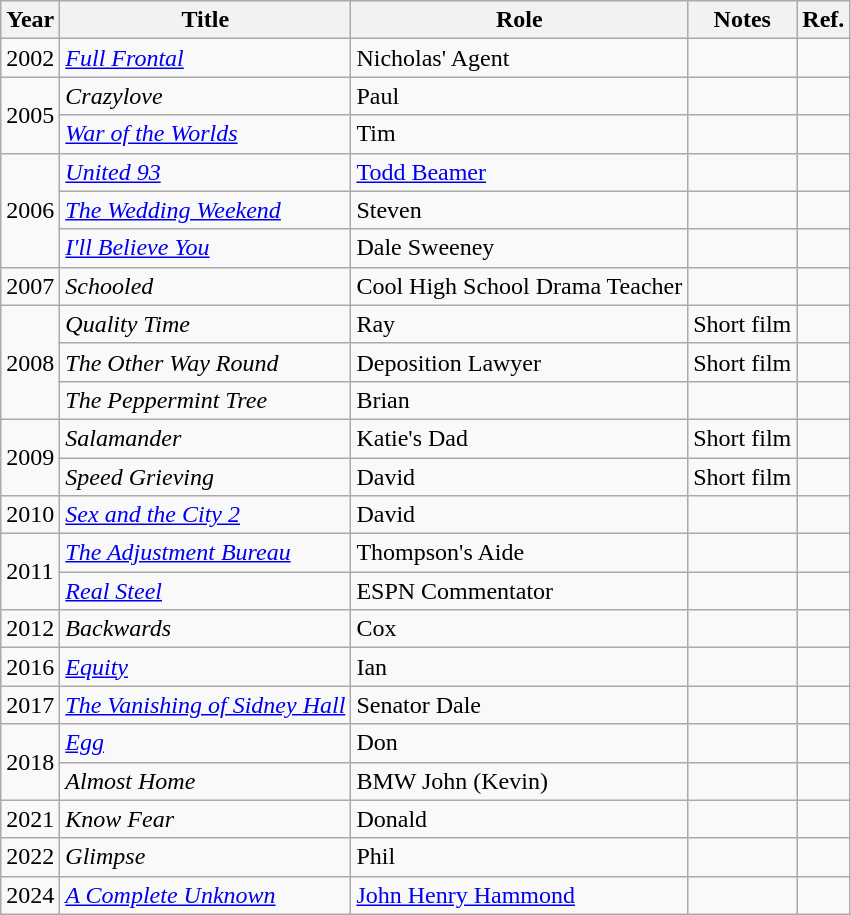<table class="wikitable sortable">
<tr ">
<th>Year</th>
<th>Title</th>
<th>Role</th>
<th>Notes</th>
<th>Ref.</th>
</tr>
<tr>
<td>2002</td>
<td><em><a href='#'>Full Frontal</a></em></td>
<td>Nicholas' Agent</td>
<td></td>
<td></td>
</tr>
<tr>
<td rowspan="2">2005</td>
<td><em>Crazylove</em></td>
<td>Paul</td>
<td></td>
<td></td>
</tr>
<tr>
<td><em><a href='#'>War of the Worlds</a></em></td>
<td>Tim</td>
<td></td>
<td></td>
</tr>
<tr>
<td rowspan="3">2006</td>
<td><em><a href='#'>United 93</a></em></td>
<td><a href='#'>Todd Beamer</a></td>
<td></td>
<td></td>
</tr>
<tr>
<td><em><a href='#'>The Wedding Weekend</a></em></td>
<td>Steven</td>
<td></td>
<td></td>
</tr>
<tr>
<td><em><a href='#'>I'll Believe You</a></em></td>
<td>Dale Sweeney</td>
<td></td>
<td></td>
</tr>
<tr>
<td>2007</td>
<td><em>Schooled</em></td>
<td>Cool High School Drama Teacher</td>
<td></td>
<td></td>
</tr>
<tr>
<td rowspan="3">2008</td>
<td><em>Quality Time</em></td>
<td>Ray</td>
<td>Short film</td>
<td></td>
</tr>
<tr>
<td><em>The Other Way Round</em></td>
<td>Deposition Lawyer</td>
<td>Short film</td>
<td></td>
</tr>
<tr>
<td><em>The Peppermint Tree</em></td>
<td>Brian</td>
<td></td>
<td></td>
</tr>
<tr>
<td rowspan="2">2009</td>
<td><em>Salamander</em></td>
<td>Katie's Dad</td>
<td>Short film</td>
<td></td>
</tr>
<tr>
<td><em>Speed Grieving</em></td>
<td>David</td>
<td>Short film</td>
<td></td>
</tr>
<tr>
<td>2010</td>
<td><em><a href='#'>Sex and the City 2</a></em></td>
<td>David</td>
<td></td>
<td></td>
</tr>
<tr>
<td rowspan="2">2011</td>
<td><em><a href='#'>The Adjustment Bureau</a></em></td>
<td>Thompson's Aide</td>
<td></td>
<td></td>
</tr>
<tr>
<td><em><a href='#'>Real Steel</a></em></td>
<td>ESPN Commentator</td>
<td></td>
<td></td>
</tr>
<tr>
<td>2012</td>
<td><em>Backwards</em></td>
<td>Cox</td>
<td></td>
<td></td>
</tr>
<tr>
<td>2016</td>
<td><em><a href='#'>Equity</a></em></td>
<td>Ian</td>
<td></td>
<td></td>
</tr>
<tr>
<td>2017</td>
<td><em><a href='#'>The Vanishing of Sidney Hall</a></em></td>
<td>Senator Dale</td>
<td></td>
<td></td>
</tr>
<tr>
<td rowspan="2">2018</td>
<td><em><a href='#'>Egg</a></em></td>
<td>Don</td>
<td></td>
<td></td>
</tr>
<tr>
<td><em>Almost Home</em></td>
<td>BMW John (Kevin)</td>
<td></td>
<td></td>
</tr>
<tr>
<td>2021</td>
<td><em>Know Fear</em></td>
<td>Donald</td>
<td></td>
<td></td>
</tr>
<tr>
<td>2022</td>
<td><em>Glimpse</em></td>
<td>Phil</td>
<td></td>
<td></td>
</tr>
<tr>
<td>2024</td>
<td><em><a href='#'>A Complete Unknown</a></em></td>
<td><a href='#'>John Henry Hammond</a></td>
<td></td>
<td></td>
</tr>
</table>
